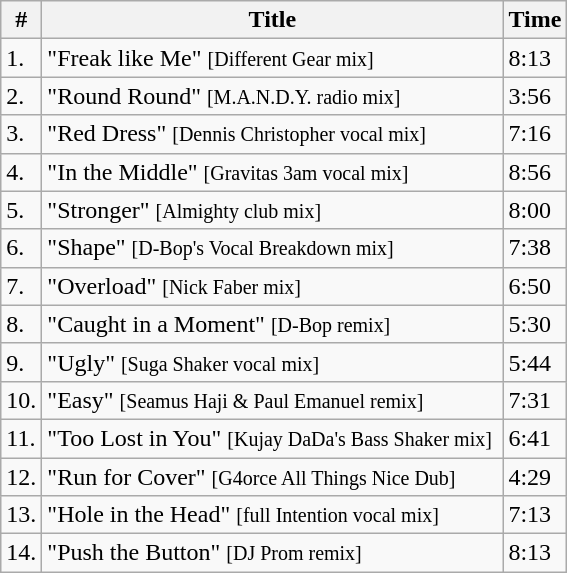<table class="wikitable">
<tr>
<th>#</th>
<th width="300">Title</th>
<th>Time</th>
</tr>
<tr>
<td>1.</td>
<td>"Freak like Me" <small>[Different Gear mix]</small></td>
<td>8:13</td>
</tr>
<tr>
<td>2.</td>
<td>"Round Round" <small>[M.A.N.D.Y. radio mix]</small></td>
<td>3:56</td>
</tr>
<tr>
<td>3.</td>
<td>"Red Dress" <small>[Dennis Christopher vocal mix]</small></td>
<td>7:16</td>
</tr>
<tr>
<td>4.</td>
<td>"In the Middle" <small>[Gravitas 3am vocal mix]</small></td>
<td>8:56</td>
</tr>
<tr>
<td>5.</td>
<td>"Stronger" <small>[Almighty club mix]</small></td>
<td>8:00</td>
</tr>
<tr>
<td>6.</td>
<td>"Shape" <small>[D-Bop's Vocal Breakdown mix]</small></td>
<td>7:38</td>
</tr>
<tr>
<td>7.</td>
<td>"Overload" <small>[Nick Faber mix]</small></td>
<td>6:50</td>
</tr>
<tr>
<td>8.</td>
<td>"Caught in a Moment" <small>[D-Bop remix]</small></td>
<td>5:30</td>
</tr>
<tr>
<td>9.</td>
<td>"Ugly" <small>[Suga Shaker vocal mix]</small></td>
<td>5:44</td>
</tr>
<tr>
<td>10.</td>
<td>"Easy" <small>[Seamus Haji & Paul Emanuel remix]</small></td>
<td>7:31</td>
</tr>
<tr>
<td>11.</td>
<td>"Too Lost in You" <small>[Kujay DaDa's Bass Shaker mix]</small></td>
<td>6:41</td>
</tr>
<tr>
<td>12.</td>
<td>"Run for Cover" <small>[G4orce All Things Nice Dub]</small></td>
<td>4:29</td>
</tr>
<tr>
<td>13.</td>
<td>"Hole in the Head" <small>[full Intention vocal mix]</small></td>
<td>7:13</td>
</tr>
<tr>
<td>14.</td>
<td>"Push the Button" <small>[DJ Prom remix]</small></td>
<td>8:13</td>
</tr>
</table>
